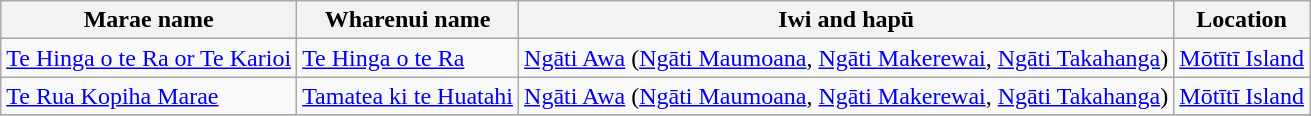<table class="wikitable sortable">
<tr>
<th>Marae name</th>
<th>Wharenui name</th>
<th>Iwi and hapū</th>
<th>Location</th>
</tr>
<tr>
<td><a href='#'>Te Hinga o te Ra or Te Karioi</a></td>
<td><a href='#'>Te Hinga o te Ra</a></td>
<td><a href='#'>Ngāti Awa</a> (<a href='#'>Ngāti Maumoana</a>, <a href='#'>Ngāti Makerewai</a>, <a href='#'>Ngāti Takahanga</a>)</td>
<td><a href='#'>Mōtītī Island</a></td>
</tr>
<tr>
<td><a href='#'>Te Rua Kopiha Marae</a></td>
<td><a href='#'>Tamatea ki te Huatahi</a></td>
<td><a href='#'>Ngāti Awa</a> (<a href='#'>Ngāti Maumoana</a>, <a href='#'>Ngāti Makerewai</a>, <a href='#'>Ngāti Takahanga</a>)</td>
<td><a href='#'>Mōtītī Island</a></td>
</tr>
<tr>
</tr>
</table>
